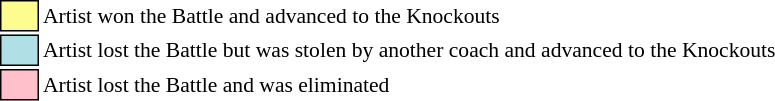<table class="toccolours" style="font-size: 90%; white-space: nowrap;">
<tr>
<td style="background:#fdfc8f; border:1px solid black;">      </td>
<td>Artist won the Battle and advanced to the Knockouts</td>
</tr>
<tr>
<td style="background:#b0e0e6; border:1px solid black;">      </td>
<td>Artist lost the Battle but was stolen by another coach and advanced to the Knockouts</td>
</tr>
<tr>
<td style="background:pink; border:1px solid black;">      </td>
<td>Artist lost the Battle and was eliminated</td>
</tr>
</table>
